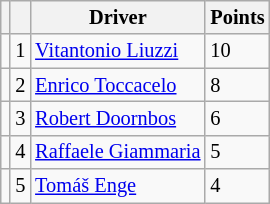<table class="wikitable" style="font-size: 85%;">
<tr>
<th></th>
<th></th>
<th>Driver</th>
<th>Points</th>
</tr>
<tr>
<td align="left"></td>
<td align="center">1</td>
<td> <a href='#'>Vitantonio Liuzzi</a></td>
<td>10</td>
</tr>
<tr>
<td align="left"></td>
<td align="center">2</td>
<td> <a href='#'>Enrico Toccacelo</a></td>
<td>8</td>
</tr>
<tr>
<td align="left"></td>
<td align="center">3</td>
<td> <a href='#'>Robert Doornbos</a></td>
<td>6</td>
</tr>
<tr>
<td align="left"></td>
<td align="center">4</td>
<td> <a href='#'>Raffaele Giammaria</a></td>
<td>5</td>
</tr>
<tr>
<td align="left"></td>
<td align="center">5</td>
<td> <a href='#'>Tomáš Enge</a></td>
<td>4</td>
</tr>
</table>
